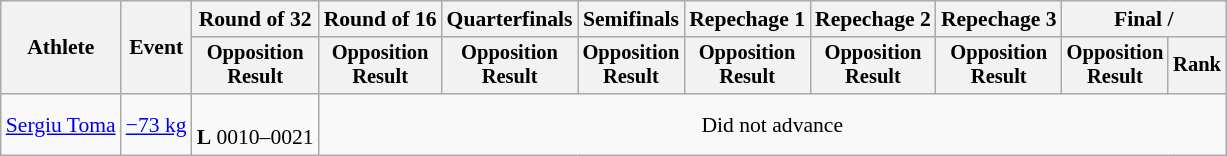<table class="wikitable" style="font-size:90%">
<tr>
<th rowspan="2">Athlete</th>
<th rowspan="2">Event</th>
<th>Round of 32</th>
<th>Round of 16</th>
<th>Quarterfinals</th>
<th>Semifinals</th>
<th>Repechage 1</th>
<th>Repechage 2</th>
<th>Repechage 3</th>
<th colspan=2>Final / </th>
</tr>
<tr style="font-size:95%">
<th>Opposition<br>Result</th>
<th>Opposition<br>Result</th>
<th>Opposition<br>Result</th>
<th>Opposition<br>Result</th>
<th>Opposition<br>Result</th>
<th>Opposition<br>Result</th>
<th>Opposition<br>Result</th>
<th>Opposition<br>Result</th>
<th>Rank</th>
</tr>
<tr align=center>
<td align=left><a href='#'>Sergiu Toma</a></td>
<td align=left><a href='#'>−73 kg</a></td>
<td><br><strong>L</strong> 0010–0021</td>
<td colspan=8>Did not advance</td>
</tr>
</table>
